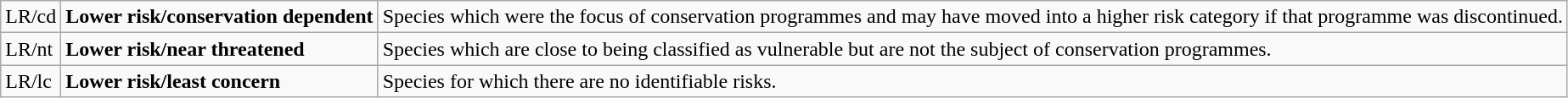<table class="wikitable" style="text-align:left">
<tr>
<td>LR/cd</td>
<td><strong>Lower risk/conservation dependent</strong></td>
<td>Species which were the focus of conservation programmes and may have moved into a higher risk category if that programme was discontinued.</td>
</tr>
<tr>
<td>LR/nt</td>
<td><strong>Lower risk/near threatened</strong></td>
<td>Species which are close to being classified as vulnerable but are not the subject of conservation programmes.</td>
</tr>
<tr>
<td>LR/lc</td>
<td><strong>Lower risk/least concern</strong></td>
<td>Species for which there are no identifiable risks.</td>
</tr>
</table>
